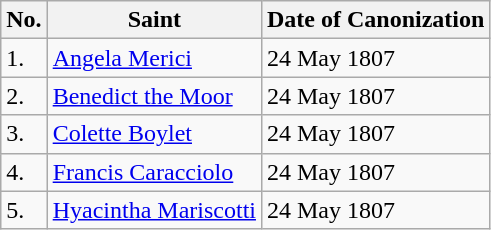<table class="wikitable">
<tr>
<th>No.</th>
<th>Saint</th>
<th>Date of Canonization</th>
</tr>
<tr>
<td>1.</td>
<td><a href='#'>Angela Merici</a></td>
<td>24 May 1807</td>
</tr>
<tr>
<td>2.</td>
<td><a href='#'>Benedict the Moor</a></td>
<td>24 May 1807</td>
</tr>
<tr>
<td>3.</td>
<td><a href='#'>Colette Boylet</a></td>
<td>24 May 1807</td>
</tr>
<tr>
<td>4.</td>
<td><a href='#'>Francis Caracciolo</a></td>
<td>24 May 1807</td>
</tr>
<tr>
<td>5.</td>
<td><a href='#'>Hyacintha Mariscotti</a></td>
<td>24 May 1807</td>
</tr>
</table>
